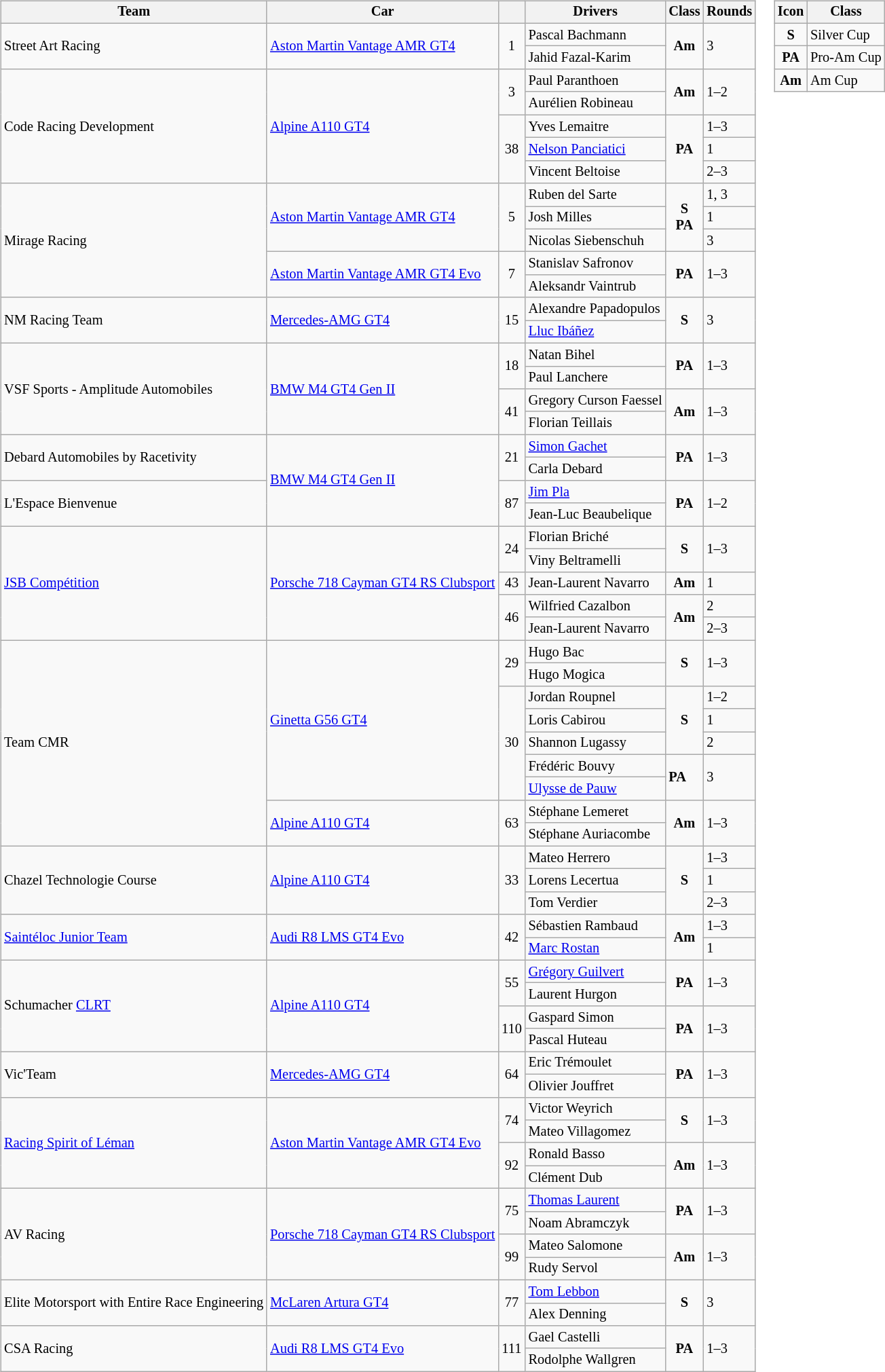<table>
<tr>
<td><br><table class="wikitable" style="font-size: 85%;">
<tr>
<th>Team</th>
<th>Car</th>
<th></th>
<th>Drivers</th>
<th>Class</th>
<th>Rounds</th>
</tr>
<tr>
<td rowspan="2"> Street Art Racing</td>
<td rowspan="2"><a href='#'>Aston Martin Vantage AMR GT4</a></td>
<td rowspan="2" align="center">1</td>
<td> Pascal Bachmann</td>
<td rowspan="2" align="center"><strong><span>Am</span></strong></td>
<td rowspan="2">3</td>
</tr>
<tr>
<td> Jahid Fazal-Karim</td>
</tr>
<tr>
<td rowspan="5"> Code Racing Development</td>
<td rowspan="5"><a href='#'>Alpine A110 GT4</a></td>
<td rowspan=2 align=center>3</td>
<td> Paul Paranthoen</td>
<td rowspan=2 align=center><strong><span>Am</span></strong></td>
<td rowspan=2>1–2</td>
</tr>
<tr>
<td> Aurélien Robineau</td>
</tr>
<tr>
<td rowspan="3" align="center">38</td>
<td> Yves Lemaitre</td>
<td rowspan="3" align="center"><strong><span>PA</span></strong></td>
<td>1–3</td>
</tr>
<tr>
<td> <a href='#'>Nelson Panciatici</a></td>
<td>1</td>
</tr>
<tr>
<td> Vincent Beltoise</td>
<td>2–3</td>
</tr>
<tr>
<td rowspan="5"> Mirage Racing</td>
<td rowspan="3"><a href='#'>Aston Martin Vantage AMR GT4</a></td>
<td rowspan="3" align="center">5</td>
<td> Ruben del Sarte</td>
<td rowspan="3" align="center"><strong><span>S</span></strong> <br><strong><span>PA</span></strong> </td>
<td>1, 3</td>
</tr>
<tr>
<td> Josh Milles</td>
<td>1</td>
</tr>
<tr>
<td> Nicolas Siebenschuh</td>
<td>3</td>
</tr>
<tr>
<td rowspan=2><a href='#'>Aston Martin Vantage AMR GT4 Evo</a></td>
<td rowspan=2 align=center>7</td>
<td> Stanislav Safronov</td>
<td rowspan=2 align=center><strong><span>PA</span></strong></td>
<td rowspan=2>1–3</td>
</tr>
<tr>
<td> Aleksandr Vaintrub</td>
</tr>
<tr>
<td rowspan="2"> NM Racing Team</td>
<td rowspan="2"><a href='#'>Mercedes-AMG GT4</a></td>
<td rowspan="2" align="center">15</td>
<td> Alexandre Papadopulos</td>
<td rowspan="2" align="center"><strong><span>S</span></strong></td>
<td rowspan="2">3</td>
</tr>
<tr>
<td> <a href='#'>Lluc Ibáñez</a></td>
</tr>
<tr>
<td rowspan="4"> VSF Sports - Amplitude Automobiles</td>
<td rowspan="4"><a href='#'>BMW M4 GT4 Gen II</a></td>
<td rowspan="2" align="center">18</td>
<td> Natan Bihel</td>
<td rowspan="2" align="center"><strong><span>PA</span></strong></td>
<td rowspan="2">1–3</td>
</tr>
<tr>
<td> Paul Lanchere</td>
</tr>
<tr>
<td rowspan=2 align=center>41</td>
<td> Gregory Curson Faessel</td>
<td rowspan=2 align=center><strong><span>Am</span></strong></td>
<td rowspan=2>1–3</td>
</tr>
<tr>
<td> Florian Teillais</td>
</tr>
<tr>
<td rowspan=2> Debard Automobiles by Racetivity</td>
<td rowspan=4><a href='#'>BMW M4 GT4 Gen II</a></td>
<td rowspan=2 align=center>21</td>
<td> <a href='#'>Simon Gachet</a></td>
<td rowspan=2 align=center><strong><span>PA</span></strong></td>
<td rowspan=2>1–3</td>
</tr>
<tr>
<td> Carla Debard</td>
</tr>
<tr>
<td rowspan=2> L'Espace Bienvenue</td>
<td rowspan=2 align=center>87</td>
<td> <a href='#'>Jim Pla</a></td>
<td rowspan=2 align=center><strong><span>PA</span></strong></td>
<td rowspan=2>1–2</td>
</tr>
<tr>
<td> Jean-Luc Beaubelique</td>
</tr>
<tr>
<td rowspan="5"> <a href='#'>JSB Compétition</a></td>
<td rowspan="5"><a href='#'>Porsche 718 Cayman GT4 RS Clubsport</a></td>
<td rowspan=2 align=center>24</td>
<td> Florian Briché</td>
<td rowspan=2 align=center><strong><span>S</span></strong></td>
<td rowspan=2>1–3</td>
</tr>
<tr>
<td> Viny Beltramelli</td>
</tr>
<tr>
<td align=center>43</td>
<td> Jean-Laurent Navarro</td>
<td align=center><strong><span>Am</span></strong></td>
<td>1</td>
</tr>
<tr>
<td rowspan="2" align=center>46</td>
<td> Wilfried Cazalbon</td>
<td rowspan="2" align=center><strong><span>Am</span></strong></td>
<td>2</td>
</tr>
<tr>
<td> Jean-Laurent Navarro</td>
<td>2–3</td>
</tr>
<tr>
<td rowspan="9"> Team CMR</td>
<td rowspan="7"><a href='#'>Ginetta G56 GT4</a></td>
<td rowspan="2" align="center">29</td>
<td> Hugo Bac</td>
<td rowspan="2" align="center"><strong><span>S</span></strong></td>
<td rowspan="2">1–3</td>
</tr>
<tr>
<td> Hugo Mogica</td>
</tr>
<tr>
<td rowspan="5" align="center">30</td>
<td> Jordan Roupnel</td>
<td rowspan="3" align="center"><strong><span>S</span></strong></td>
<td>1–2</td>
</tr>
<tr>
<td> Loris Cabirou</td>
<td>1</td>
</tr>
<tr>
<td> Shannon Lugassy</td>
<td>2</td>
</tr>
<tr>
<td> Frédéric Bouvy</td>
<td rowspan="2"><strong><span>PA</span></strong></td>
<td rowspan="2">3</td>
</tr>
<tr>
<td> <a href='#'>Ulysse de Pauw</a></td>
</tr>
<tr>
<td rowspan="2"><a href='#'>Alpine A110 GT4</a></td>
<td rowspan="2" align="center">63</td>
<td> Stéphane Lemeret</td>
<td rowspan="2" align="center"><strong><span>Am</span></strong></td>
<td rowspan="2">1–3</td>
</tr>
<tr>
<td> Stéphane Auriacombe</td>
</tr>
<tr>
<td rowspan="3"> Chazel Technologie Course</td>
<td rowspan="3"><a href='#'>Alpine A110 GT4</a></td>
<td rowspan="3" align="center">33</td>
<td> Mateo Herrero</td>
<td rowspan="3" align="center"><strong><span>S</span></strong></td>
<td>1–3</td>
</tr>
<tr>
<td> Lorens Lecertua</td>
<td>1</td>
</tr>
<tr>
<td> Tom Verdier</td>
<td>2–3</td>
</tr>
<tr>
<td rowspan="2"> <a href='#'>Saintéloc Junior Team</a></td>
<td rowspan="2"><a href='#'>Audi R8 LMS GT4 Evo</a></td>
<td rowspan="2" align="center">42</td>
<td> Sébastien Rambaud</td>
<td rowspan="2" align="center"><strong><span>Am</span></strong></td>
<td>1–3</td>
</tr>
<tr>
<td> <a href='#'>Marc Rostan</a></td>
<td>1</td>
</tr>
<tr>
<td rowspan="4"> Schumacher <a href='#'>CLRT</a></td>
<td rowspan="4"><a href='#'>Alpine A110 GT4</a></td>
<td rowspan="2" align="center">55</td>
<td> <a href='#'>Grégory Guilvert</a></td>
<td rowspan="2" align="center"><strong><span>PA</span></strong></td>
<td rowspan="2">1–3</td>
</tr>
<tr>
<td> Laurent Hurgon</td>
</tr>
<tr>
<td rowspan=2 align=center>110</td>
<td> Gaspard Simon</td>
<td rowspan=2 align=center><strong><span>PA</span></strong></td>
<td rowspan=2>1–3</td>
</tr>
<tr>
<td> Pascal Huteau</td>
</tr>
<tr>
<td rowspan=2> Vic'Team</td>
<td rowspan=2><a href='#'>Mercedes-AMG GT4</a></td>
<td rowspan=2 align=center>64</td>
<td> Eric Trémoulet</td>
<td rowspan=2 align=center><strong><span>PA</span></strong></td>
<td rowspan=2>1–3</td>
</tr>
<tr>
<td> Olivier Jouffret</td>
</tr>
<tr>
<td rowspan=4> <a href='#'>Racing Spirit of Léman</a></td>
<td rowspan=4><a href='#'>Aston Martin Vantage AMR GT4 Evo</a></td>
<td rowspan=2 align=center>74</td>
<td> Victor Weyrich</td>
<td rowspan=2 align=center><strong><span>S</span></strong></td>
<td rowspan=2>1–3</td>
</tr>
<tr>
<td> Mateo Villagomez</td>
</tr>
<tr>
<td rowspan=2 align=center>92</td>
<td> Ronald Basso</td>
<td rowspan=2 align=center><strong><span>Am</span></strong></td>
<td rowspan=2>1–3</td>
</tr>
<tr>
<td> Clément Dub</td>
</tr>
<tr>
<td rowspan=4> AV Racing</td>
<td rowspan=4><a href='#'>Porsche 718 Cayman GT4 RS Clubsport</a></td>
<td rowspan=2 align=center>75</td>
<td> <a href='#'>Thomas Laurent</a></td>
<td rowspan=2 align=center><strong><span>PA</span></strong></td>
<td rowspan=2>1–3</td>
</tr>
<tr>
<td> Noam Abramczyk</td>
</tr>
<tr>
<td rowspan=2 align=center>99</td>
<td> Mateo Salomone</td>
<td rowspan=2 align=center><strong><span>Am</span></strong></td>
<td rowspan=2>1–3</td>
</tr>
<tr>
<td> Rudy Servol</td>
</tr>
<tr>
<td rowspan="2"> Elite Motorsport with Entire Race Engineering</td>
<td rowspan="2"><a href='#'>McLaren Artura GT4</a></td>
<td rowspan="2" align="center">77</td>
<td> <a href='#'>Tom Lebbon</a></td>
<td rowspan="2" align="center"><strong><span>S</span></strong></td>
<td rowspan="2">3</td>
</tr>
<tr>
<td> Alex Denning</td>
</tr>
<tr>
<td rowspan="2"> CSA Racing</td>
<td rowspan="2"><a href='#'>Audi R8 LMS GT4 Evo</a></td>
<td rowspan="2" align="center">111</td>
<td> Gael Castelli</td>
<td rowspan="2" align="center"><strong><span>PA</span></strong></td>
<td rowspan="2">1–3</td>
</tr>
<tr>
<td> Rodolphe Wallgren</td>
</tr>
</table>
</td>
<td valign=top><br><table class="wikitable" style="font-size: 85%;">
<tr>
<th>Icon</th>
<th>Class</th>
</tr>
<tr>
<td align=center><strong><span>S</span></strong></td>
<td>Silver Cup</td>
</tr>
<tr>
<td align=center><strong><span>PA</span></strong></td>
<td>Pro-Am Cup</td>
</tr>
<tr>
<td align=center><strong><span>Am</span></strong></td>
<td>Am Cup</td>
</tr>
</table>
</td>
</tr>
</table>
